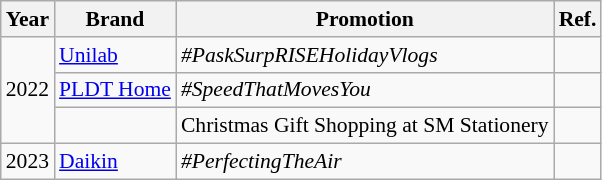<table class="wikitable sortable plainrowheaders" style="font-size:90%">
<tr>
<th>Year</th>
<th>Brand</th>
<th>Promotion</th>
<th>Ref.</th>
</tr>
<tr>
<td rowspan="3">2022</td>
<td><a href='#'>Unilab</a></td>
<td><em>#PaskSurpRISEHolidayVlogs</em></td>
<td align="center"></td>
</tr>
<tr>
<td><a href='#'>PLDT Home</a></td>
<td><em>#SpeedThatMovesYou</em></td>
<td align="center"></td>
</tr>
<tr>
<td></td>
<td>Christmas Gift Shopping at SM Stationery</td>
<td align="center"></td>
</tr>
<tr>
<td>2023</td>
<td><a href='#'>Daikin</a></td>
<td><em>#PerfectingTheAir</em></td>
<td align="center"></td>
</tr>
</table>
